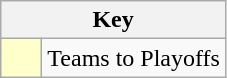<table class="wikitable" style="text-align: center;">
<tr>
<th colspan=2>Key</th>
</tr>
<tr>
<td style="background:#ffffcc; width:20px;"></td>
<td align=left>Teams to Playoffs</td>
</tr>
</table>
